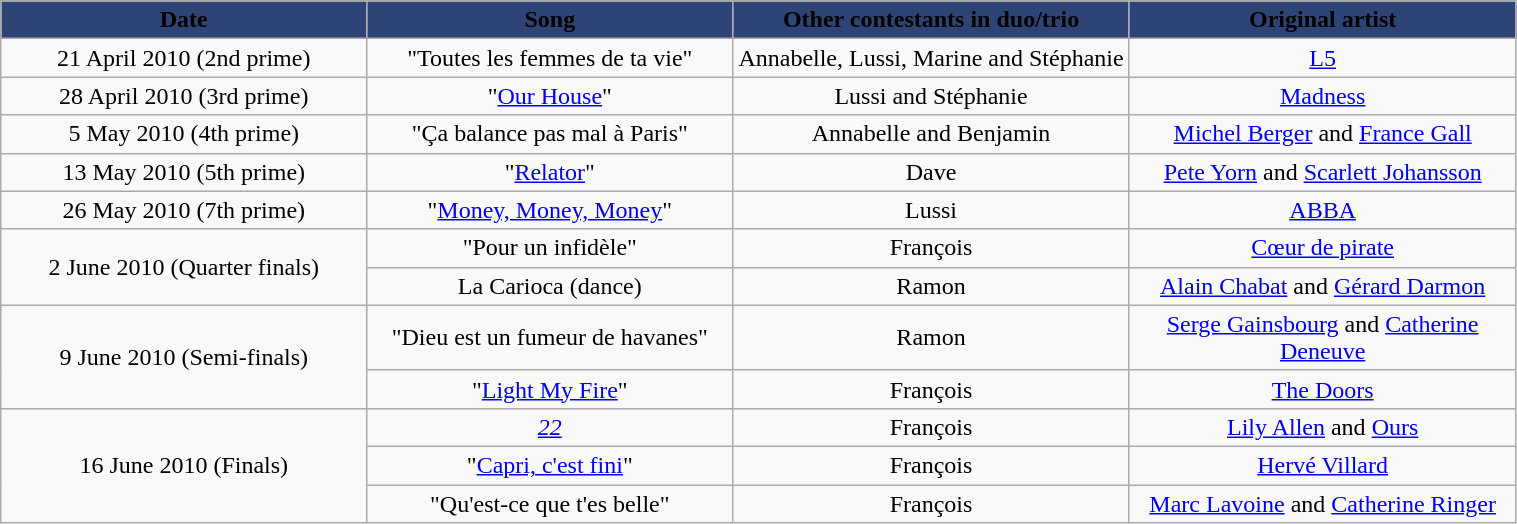<table class="wikitable" style="text-align:center; width:80%;">
<tr>
<th style="width:70px; background:#2e4476; text-align:center;"><span> Date</span></th>
<th style="width:70px; background:#2e4476; text-align:center;"><span> Song</span></th>
<th style="width:70px; background:#2e4476; text-align:center;"><span> Other contestants in duo/trio</span></th>
<th style="width:70px; background:#2e4476; text-align:center;"><span>Original artist</span></th>
</tr>
<tr>
<td>21 April 2010 (2nd prime)</td>
<td>"Toutes les femmes de ta vie"</td>
<td>Annabelle, Lussi, Marine and Stéphanie</td>
<td><a href='#'>L5</a></td>
</tr>
<tr>
<td>28 April 2010 (3rd prime)</td>
<td>"<a href='#'>Our House</a>"</td>
<td>Lussi and Stéphanie</td>
<td><a href='#'>Madness</a></td>
</tr>
<tr>
<td>5 May 2010 (4th prime)</td>
<td>"Ça balance pas mal à Paris"</td>
<td>Annabelle and Benjamin</td>
<td><a href='#'>Michel Berger</a> and <a href='#'>France Gall</a></td>
</tr>
<tr>
<td>13 May 2010 (5th prime)</td>
<td>"<a href='#'>Relator</a>"</td>
<td>Dave</td>
<td><a href='#'>Pete Yorn</a> and <a href='#'>Scarlett Johansson</a></td>
</tr>
<tr>
<td>26 May 2010 (7th prime)</td>
<td>"<a href='#'>Money, Money, Money</a>"</td>
<td>Lussi</td>
<td><a href='#'>ABBA</a></td>
</tr>
<tr>
<td rowspan=2>2 June 2010 (Quarter finals)</td>
<td>"Pour un infidèle"</td>
<td>François</td>
<td><a href='#'>Cœur de pirate</a></td>
</tr>
<tr>
<td>La Carioca (dance)</td>
<td>Ramon</td>
<td><a href='#'>Alain Chabat</a> and <a href='#'>Gérard Darmon</a></td>
</tr>
<tr>
<td rowspan=2>9 June 2010 (Semi-finals)</td>
<td>"Dieu est un fumeur de havanes"</td>
<td>Ramon</td>
<td><a href='#'>Serge Gainsbourg</a> and <a href='#'>Catherine Deneuve</a></td>
</tr>
<tr>
<td>"<a href='#'>Light My Fire</a>"</td>
<td>François</td>
<td><a href='#'>The Doors</a></td>
</tr>
<tr>
<td rowspan=3>16 June 2010 (Finals)</td>
<td><em><a href='#'>22</a></em></td>
<td>François</td>
<td><a href='#'>Lily Allen</a> and <a href='#'>Ours</a></td>
</tr>
<tr>
<td>"<a href='#'>Capri, c'est fini</a>"</td>
<td>François</td>
<td><a href='#'>Hervé Villard</a></td>
</tr>
<tr>
<td>"Qu'est-ce que t'es belle"</td>
<td>François</td>
<td><a href='#'>Marc Lavoine</a> and <a href='#'>Catherine Ringer</a></td>
</tr>
</table>
